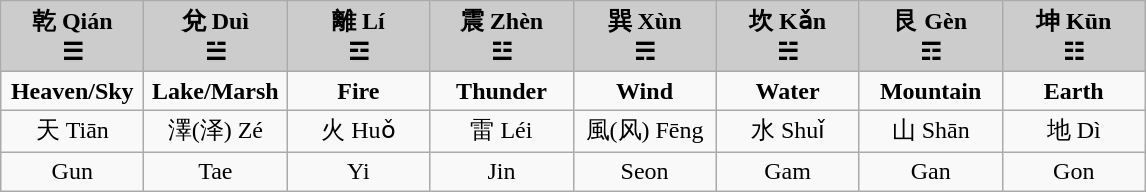<table class="wikitable" style="text-align:center;margin-bottom:2em;">
<tr>
<th style="width:5.5em;background-color:#CCCCCC">乾 Qián<br><span>☰</span></th>
<th style="width:5.5em;background-color:#CCCCCC">兌 Duì<br><span>☱</span></th>
<th style="width:5.5em;background-color:#CCCCCC">離 Lí<br><span>☲</span></th>
<th style="width:5.5em;background-color:#CCCCCC">震 Zhèn<br><span>☳</span></th>
<th style="width:5.5em;background-color:#CCCCCC">巽 Xùn<br><span>☴</span></th>
<th style="width:5.5em;background-color:#CCCCCC">坎 Kǎn<br><span>☵</span></th>
<th style="width:5.5em;background-color:#CCCCCC">艮 Gèn<br><span>☶</span></th>
<th style="width:5.5em;background-color:#CCCCCC">坤 Kūn<br><span>☷</span></th>
</tr>
<tr>
<td><strong>Heaven/Sky</strong></td>
<td><strong>Lake/Marsh</strong></td>
<td><strong>Fire</strong></td>
<td><strong>Thunder</strong></td>
<td><strong>Wind</strong></td>
<td><strong>Water</strong></td>
<td><strong>Mountain</strong></td>
<td><strong>Earth</strong></td>
</tr>
<tr>
<td><span>天 Tiān</span></td>
<td><span>澤(泽) Zé</span></td>
<td><span>火 Huǒ</span></td>
<td><span>雷 Léi</span></td>
<td><span>風(风) Fēng</span></td>
<td><span>水 Shuǐ</span></td>
<td><span>山 Shān</span></td>
<td><span>地 Dì</span></td>
</tr>
<tr>
<td>Gun</td>
<td>Tae</td>
<td>Yi</td>
<td>Jin</td>
<td>Seon</td>
<td>Gam</td>
<td>Gan</td>
<td>Gon</td>
</tr>
</table>
